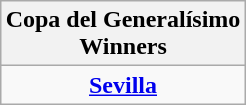<table class="wikitable" style="text-align: center; margin: 0 auto;">
<tr>
<th>Copa del Generalísimo<br>Winners</th>
</tr>
<tr>
<td><strong><a href='#'>Sevilla</a></strong></td>
</tr>
</table>
